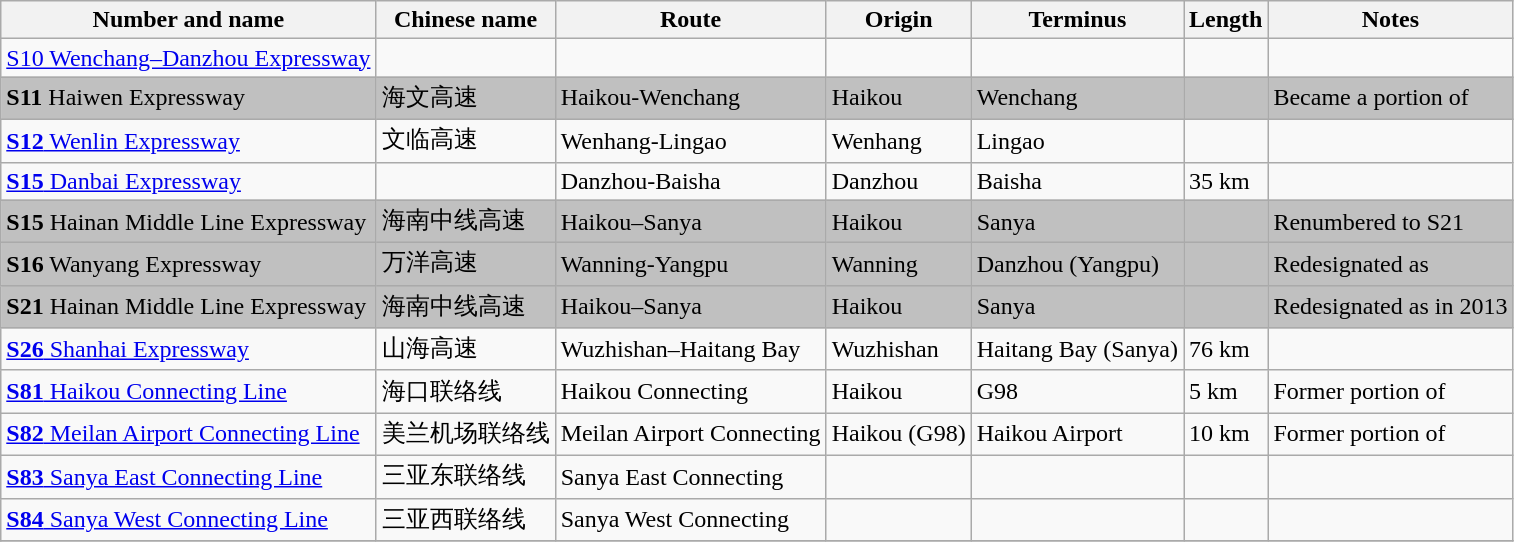<table class="wikitable collapsible">
<tr>
<th>Number and name</th>
<th>Chinese name</th>
<th>Route</th>
<th>Origin</th>
<th>Terminus</th>
<th>Length</th>
<th>Notes</th>
</tr>
<tr>
<td><a href='#'>S10 Wenchang–Danzhou Expressway</a></td>
<td></td>
<td></td>
<td></td>
<td></td>
<td></td>
<td></td>
</tr>
<tr style="background:Silver; color:black;">
<td><strong>S11</strong> Haiwen Expressway</td>
<td>海文高速</td>
<td>Haikou-Wenchang</td>
<td>Haikou</td>
<td>Wenchang</td>
<td></td>
<td>Became a portion of </td>
</tr>
<tr>
<td><a href='#'><strong>S12</strong> Wenlin Expressway</a></td>
<td>文临高速</td>
<td>Wenhang-Lingao</td>
<td>Wenhang</td>
<td>Lingao</td>
<td></td>
<td></td>
</tr>
<tr>
<td><a href='#'><strong>S15</strong> Danbai Expressway</a></td>
<td></td>
<td>Danzhou-Baisha</td>
<td>Danzhou</td>
<td>Baisha</td>
<td>35 km</td>
<td></td>
</tr>
<tr style="background:Silver; color:black;">
<td><strong>S15</strong> Hainan Middle Line Expressway</td>
<td>海南中线高速</td>
<td>Haikou–Sanya</td>
<td>Haikou</td>
<td>Sanya</td>
<td></td>
<td>Renumbered to S21</td>
</tr>
<tr style="background:Silver; color:black;">
<td><strong>S16</strong> Wanyang Expressway</td>
<td>万洋高速</td>
<td>Wanning-Yangpu</td>
<td>Wanning</td>
<td>Danzhou (Yangpu)</td>
<td></td>
<td>Redesignated as </td>
</tr>
<tr style="background:Silver; color:black;">
<td><strong>S21</strong> Hainan Middle Line Expressway</td>
<td>海南中线高速</td>
<td>Haikou–Sanya</td>
<td>Haikou</td>
<td>Sanya</td>
<td></td>
<td>Redesignated as  in 2013</td>
</tr>
<tr>
<td><a href='#'><strong>S26</strong> Shanhai Expressway</a></td>
<td>山海高速</td>
<td>Wuzhishan–Haitang Bay</td>
<td>Wuzhishan</td>
<td>Haitang Bay (Sanya)</td>
<td>76 km</td>
<td></td>
</tr>
<tr>
<td><a href='#'><strong>S81</strong> Haikou Connecting Line</a></td>
<td>海口联络线</td>
<td>Haikou Connecting</td>
<td>Haikou</td>
<td>G98</td>
<td>5 km</td>
<td>Former portion of </td>
</tr>
<tr>
<td><a href='#'><strong>S82</strong> Meilan Airport Connecting Line</a></td>
<td>美兰机场联络线</td>
<td>Meilan Airport Connecting</td>
<td>Haikou (G98)</td>
<td>Haikou Airport</td>
<td>10 km</td>
<td>Former portion of </td>
</tr>
<tr>
<td><a href='#'><strong>S83</strong> Sanya East Connecting Line</a></td>
<td>三亚东联络线</td>
<td>Sanya East Connecting</td>
<td></td>
<td></td>
<td></td>
<td></td>
</tr>
<tr>
<td><a href='#'><strong>S84</strong> Sanya West Connecting Line</a></td>
<td>三亚西联络线</td>
<td>Sanya West Connecting</td>
<td></td>
<td></td>
<td></td>
<td></td>
</tr>
<tr>
</tr>
</table>
